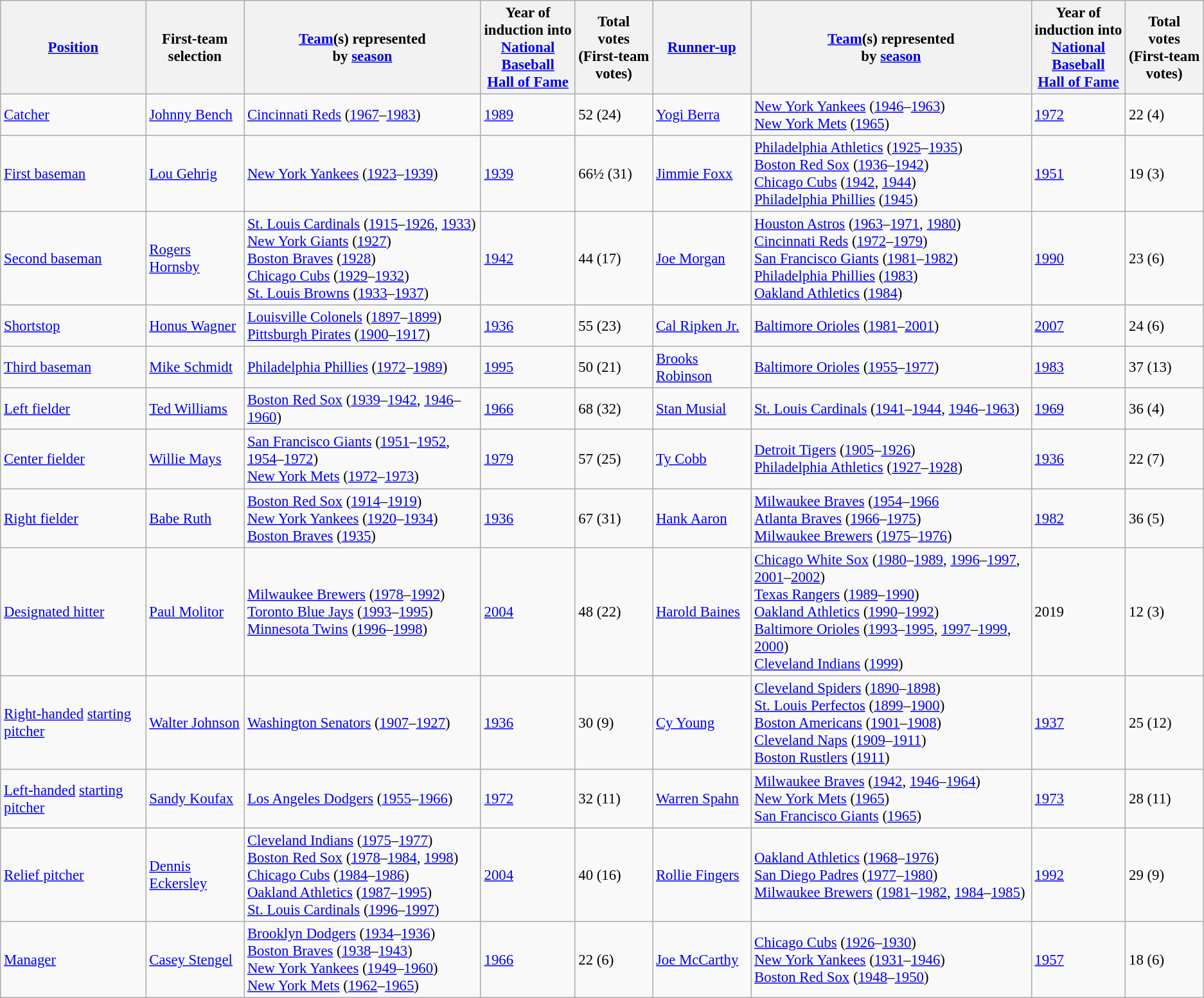<table class="wikitable sortable" style="font-size: 95%;">
<tr style="white-space: nowrap;">
<th><a href='#'>Position</a></th>
<th>First-team <br> selection</th>
<th><a href='#'>Team</a>(s) represented<br>by <a href='#'>season</a></th>
<th>Year of<br>induction into<br><a href='#'>National <br> Baseball</a><br><a href='#'>Hall of Fame</a></th>
<th>Total<br>votes<br>(First-team<br>votes)</th>
<th><a href='#'>Runner-up</a></th>
<th><a href='#'>Team</a>(s) represented<br>by <a href='#'>season</a></th>
<th>Year of<br>induction into<br><a href='#'>National <br> Baseball</a><br><a href='#'>Hall of Fame</a></th>
<th>Total<br>votes<br>(First-team<br>votes)</th>
</tr>
<tr>
<td><a href='#'>Catcher</a></td>
<td><a href='#'>Johnny Bench</a></td>
<td><a href='#'>Cincinnati Reds</a> (<a href='#'>1967</a>–<a href='#'>1983</a>)</td>
<td><a href='#'>1989</a></td>
<td>52 (24)</td>
<td><a href='#'>Yogi Berra</a></td>
<td><a href='#'>New York Yankees</a> (<a href='#'>1946</a>–<a href='#'>1963</a>)<br><a href='#'>New York Mets</a> (<a href='#'>1965</a>)</td>
<td><a href='#'>1972</a></td>
<td>22 (4)</td>
</tr>
<tr>
<td><a href='#'>First baseman</a></td>
<td><a href='#'>Lou Gehrig</a></td>
<td><a href='#'>New York Yankees</a> (<a href='#'>1923</a>–<a href='#'>1939</a>)</td>
<td><a href='#'>1939</a></td>
<td>66½ (31)</td>
<td><a href='#'>Jimmie Foxx</a></td>
<td><a href='#'>Philadelphia Athletics</a> (<a href='#'>1925</a>–<a href='#'>1935</a>)<br><a href='#'>Boston Red Sox</a> (<a href='#'>1936</a>–<a href='#'>1942</a>)<br><a href='#'>Chicago Cubs</a> (<a href='#'>1942</a>, <a href='#'>1944</a>)<br><a href='#'>Philadelphia Phillies</a> (<a href='#'>1945</a>)</td>
<td><a href='#'>1951</a></td>
<td>19 (3)</td>
</tr>
<tr>
<td><a href='#'>Second baseman</a></td>
<td><a href='#'>Rogers Hornsby</a></td>
<td><a href='#'>St. Louis Cardinals</a> (<a href='#'>1915</a>–<a href='#'>1926</a>, <a href='#'>1933</a>)<br><a href='#'>New York Giants</a> (<a href='#'>1927</a>)<br><a href='#'>Boston Braves</a> (<a href='#'>1928</a>)<br><a href='#'>Chicago Cubs</a> (<a href='#'>1929</a>–<a href='#'>1932</a>)<br><a href='#'>St. Louis Browns</a> (<a href='#'>1933</a>–<a href='#'>1937</a>)</td>
<td><a href='#'>1942</a></td>
<td>44 (17)</td>
<td><a href='#'>Joe Morgan</a></td>
<td><a href='#'>Houston Astros</a> (<a href='#'>1963</a>–<a href='#'>1971</a>, <a href='#'>1980</a>)<br><a href='#'>Cincinnati Reds</a> (<a href='#'>1972</a>–<a href='#'>1979</a>)<br><a href='#'>San Francisco Giants</a> (<a href='#'>1981</a>–<a href='#'>1982</a>)<br><a href='#'>Philadelphia Phillies</a> (<a href='#'>1983</a>)<br><a href='#'>Oakland Athletics</a> (<a href='#'>1984</a>)</td>
<td><a href='#'>1990</a></td>
<td>23 (6)</td>
</tr>
<tr>
<td><a href='#'>Shortstop</a></td>
<td><a href='#'>Honus Wagner</a></td>
<td><a href='#'>Louisville Colonels</a> (<a href='#'>1897</a>–<a href='#'>1899</a>)<br><a href='#'>Pittsburgh Pirates</a> (<a href='#'>1900</a>–<a href='#'>1917</a>)</td>
<td><a href='#'>1936</a></td>
<td>55 (23)</td>
<td><a href='#'>Cal Ripken Jr.</a></td>
<td><a href='#'>Baltimore Orioles</a> (<a href='#'>1981</a>–<a href='#'>2001</a>)</td>
<td><a href='#'>2007</a></td>
<td>24 (6)</td>
</tr>
<tr>
<td><a href='#'>Third baseman</a></td>
<td><a href='#'>Mike Schmidt</a></td>
<td><a href='#'>Philadelphia Phillies</a> (<a href='#'>1972</a>–<a href='#'>1989</a>)</td>
<td><a href='#'>1995</a></td>
<td>50 (21)</td>
<td><a href='#'>Brooks Robinson</a></td>
<td><a href='#'>Baltimore Orioles</a> (<a href='#'>1955</a>–<a href='#'>1977</a>)</td>
<td><a href='#'>1983</a></td>
<td>37 (13)</td>
</tr>
<tr>
<td><a href='#'>Left fielder</a></td>
<td><a href='#'>Ted Williams</a></td>
<td><a href='#'>Boston Red Sox</a> (<a href='#'>1939</a>–<a href='#'>1942</a>, <a href='#'>1946</a>–<a href='#'>1960</a>)</td>
<td><a href='#'>1966</a></td>
<td>68 (32)</td>
<td><a href='#'>Stan Musial</a></td>
<td><a href='#'>St. Louis Cardinals</a> (<a href='#'>1941</a>–<a href='#'>1944</a>, <a href='#'>1946</a>–<a href='#'>1963</a>)</td>
<td><a href='#'>1969</a></td>
<td>36 (4)</td>
</tr>
<tr>
<td><a href='#'>Center fielder</a></td>
<td><a href='#'>Willie Mays</a></td>
<td><a href='#'>San Francisco Giants</a> (<a href='#'>1951</a>–<a href='#'>1952</a>, <a href='#'>1954</a>–<a href='#'>1972</a>)<br><a href='#'>New York Mets</a> (<a href='#'>1972</a>–<a href='#'>1973</a>)</td>
<td><a href='#'>1979</a></td>
<td>57 (25)</td>
<td><a href='#'>Ty Cobb</a></td>
<td><a href='#'>Detroit Tigers</a> (<a href='#'>1905</a>–<a href='#'>1926</a>)<br><a href='#'>Philadelphia Athletics</a> (<a href='#'>1927</a>–<a href='#'>1928</a>)</td>
<td><a href='#'>1936</a></td>
<td>22 (7)</td>
</tr>
<tr>
<td><a href='#'>Right fielder</a></td>
<td><a href='#'>Babe Ruth</a></td>
<td><a href='#'>Boston Red Sox</a> (<a href='#'>1914</a>–<a href='#'>1919</a>)<br><a href='#'>New York Yankees</a> (<a href='#'>1920</a>–<a href='#'>1934</a>)<br><a href='#'>Boston Braves</a> (<a href='#'>1935</a>)</td>
<td><a href='#'>1936</a></td>
<td>67 (31)</td>
<td><a href='#'>Hank Aaron</a></td>
<td><a href='#'>Milwaukee Braves</a> (<a href='#'>1954</a>–<a href='#'>1966</a><br><a href='#'>Atlanta Braves</a> (<a href='#'>1966</a>–<a href='#'>1975</a>)<br><a href='#'>Milwaukee Brewers</a> (<a href='#'>1975</a>–<a href='#'>1976</a>)</td>
<td><a href='#'>1982</a></td>
<td>36 (5)</td>
</tr>
<tr>
<td><a href='#'>Designated hitter</a></td>
<td><a href='#'>Paul Molitor</a></td>
<td><a href='#'>Milwaukee Brewers</a> (<a href='#'>1978</a>–<a href='#'>1992</a>)<br><a href='#'>Toronto Blue Jays</a> (<a href='#'>1993</a>–<a href='#'>1995</a>)<br><a href='#'>Minnesota Twins</a> (<a href='#'>1996</a>–<a href='#'>1998</a>)</td>
<td><a href='#'>2004</a></td>
<td>48 (22)</td>
<td><a href='#'>Harold Baines</a></td>
<td><a href='#'>Chicago White Sox</a> (<a href='#'>1980</a>–<a href='#'>1989</a>, <a href='#'>1996</a>–<a href='#'>1997</a>, <a href='#'>2001</a>–<a href='#'>2002</a>)<br><a href='#'>Texas Rangers</a> (<a href='#'>1989</a>–<a href='#'>1990</a>)<br><a href='#'>Oakland Athletics</a> (<a href='#'>1990</a>–<a href='#'>1992</a>)<br><a href='#'>Baltimore Orioles</a> (<a href='#'>1993</a>–<a href='#'>1995</a>, <a href='#'>1997</a>–<a href='#'>1999</a>, <a href='#'>2000</a>)<br><a href='#'>Cleveland Indians</a> (<a href='#'>1999</a>)</td>
<td>2019</td>
<td>12 (3)</td>
</tr>
<tr>
<td><a href='#'>Right-handed</a> <a href='#'>starting pitcher</a></td>
<td><a href='#'>Walter Johnson</a></td>
<td><a href='#'>Washington Senators</a> (<a href='#'>1907</a>–<a href='#'>1927</a>)</td>
<td><a href='#'>1936</a></td>
<td>30 (9)</td>
<td><a href='#'>Cy Young</a></td>
<td><a href='#'>Cleveland Spiders</a> (<a href='#'>1890</a>–<a href='#'>1898</a>)<br><a href='#'>St. Louis Perfectos</a> (<a href='#'>1899</a>–<a href='#'>1900</a>)<br><a href='#'>Boston Americans</a> (<a href='#'>1901</a>–<a href='#'>1908</a>)<br><a href='#'>Cleveland Naps</a> (<a href='#'>1909</a>–<a href='#'>1911</a>)<br><a href='#'>Boston Rustlers</a> (<a href='#'>1911</a>)</td>
<td><a href='#'>1937</a></td>
<td>25 (12)</td>
</tr>
<tr>
<td><a href='#'>Left-handed</a> <a href='#'>starting pitcher</a></td>
<td><a href='#'>Sandy Koufax</a></td>
<td><a href='#'>Los Angeles Dodgers</a> (<a href='#'>1955</a>–<a href='#'>1966</a>)</td>
<td><a href='#'>1972</a></td>
<td>32 (11)</td>
<td><a href='#'>Warren Spahn</a></td>
<td><a href='#'>Milwaukee Braves</a> (<a href='#'>1942</a>, <a href='#'>1946</a>–<a href='#'>1964</a>)<br><a href='#'>New York Mets</a> (<a href='#'>1965</a>)<br><a href='#'>San Francisco Giants</a> (<a href='#'>1965</a>)</td>
<td><a href='#'>1973</a></td>
<td>28 (11)</td>
</tr>
<tr>
<td><a href='#'>Relief pitcher</a></td>
<td><a href='#'>Dennis Eckersley</a></td>
<td><a href='#'>Cleveland Indians</a> (<a href='#'>1975</a>–<a href='#'>1977</a>)<br><a href='#'>Boston Red Sox</a> (<a href='#'>1978</a>–<a href='#'>1984</a>, <a href='#'>1998</a>)<br><a href='#'>Chicago Cubs</a> (<a href='#'>1984</a>–<a href='#'>1986</a>)<br><a href='#'>Oakland Athletics</a> (<a href='#'>1987</a>–<a href='#'>1995</a>)<br><a href='#'>St. Louis Cardinals</a> (<a href='#'>1996</a>–<a href='#'>1997</a>)</td>
<td><a href='#'>2004</a></td>
<td>40 (16)</td>
<td><a href='#'>Rollie Fingers</a></td>
<td><a href='#'>Oakland Athletics</a> (<a href='#'>1968</a>–<a href='#'>1976</a>)<br><a href='#'>San Diego Padres</a> (<a href='#'>1977</a>–<a href='#'>1980</a>)<br><a href='#'>Milwaukee Brewers</a> (<a href='#'>1981</a>–<a href='#'>1982</a>, <a href='#'>1984</a>–<a href='#'>1985</a>)</td>
<td><a href='#'>1992</a></td>
<td>29 (9)</td>
</tr>
<tr>
<td><a href='#'>Manager</a></td>
<td><a href='#'>Casey Stengel</a></td>
<td><a href='#'>Brooklyn Dodgers</a> (<a href='#'>1934</a>–<a href='#'>1936</a>)<br><a href='#'>Boston Braves</a> (<a href='#'>1938</a>–<a href='#'>1943</a>)<br><a href='#'>New York Yankees</a> (<a href='#'>1949</a>–<a href='#'>1960</a>)<br><a href='#'>New York Mets</a> (<a href='#'>1962</a>–<a href='#'>1965</a>)</td>
<td><a href='#'>1966</a></td>
<td>22 (6)</td>
<td><a href='#'>Joe McCarthy</a></td>
<td><a href='#'>Chicago Cubs</a> (<a href='#'>1926</a>–<a href='#'>1930</a>)<br><a href='#'>New York Yankees</a> (<a href='#'>1931</a>–<a href='#'>1946</a>)<br><a href='#'>Boston Red Sox</a> (<a href='#'>1948</a>–<a href='#'>1950</a>)</td>
<td><a href='#'>1957</a></td>
<td>18 (6)</td>
</tr>
</table>
